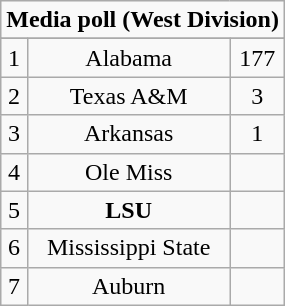<table class="wikitable" style="display: inline-table;">
<tr>
<td align="center" Colspan="3"><strong>Media poll (West Division)</strong></td>
</tr>
<tr align="center">
</tr>
<tr align="center">
<td>1</td>
<td>Alabama</td>
<td>177</td>
</tr>
<tr align="center">
<td>2</td>
<td>Texas A&M</td>
<td>3</td>
</tr>
<tr align="center">
<td>3</td>
<td>Arkansas</td>
<td>1</td>
</tr>
<tr align="center">
<td>4</td>
<td>Ole Miss</td>
<td></td>
</tr>
<tr align="center">
<td>5</td>
<td><strong>LSU</strong></td>
<td></td>
</tr>
<tr align="center">
<td>6</td>
<td>Mississippi State</td>
<td></td>
</tr>
<tr align="center">
<td>7</td>
<td>Auburn</td>
<td></td>
</tr>
</table>
